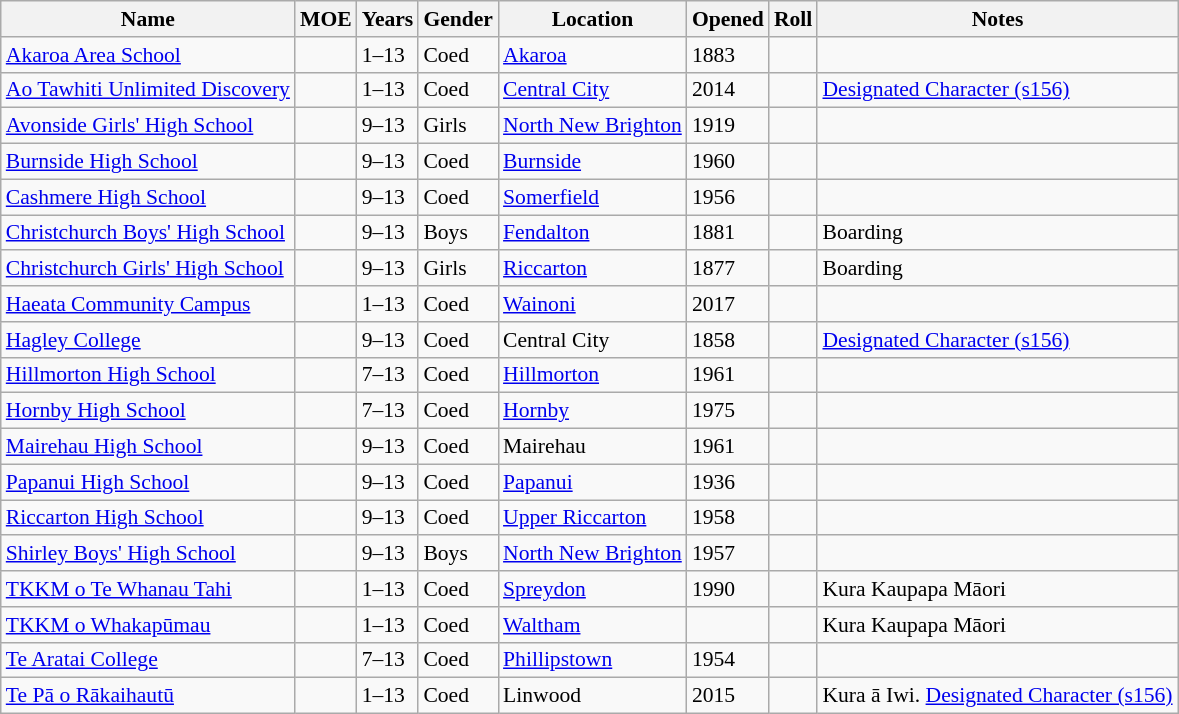<table class="wikitable sortable" style="font-size:90%">
<tr>
<th>Name</th>
<th>MOE</th>
<th>Years</th>
<th>Gender</th>
<th>Location</th>
<th>Opened</th>
<th>Roll</th>
<th>Notes</th>
</tr>
<tr>
<td><a href='#'>Akaroa Area School</a></td>
<td></td>
<td>1–13</td>
<td>Coed</td>
<td><a href='#'>Akaroa</a></td>
<td>1883</td>
<td></td>
<td></td>
</tr>
<tr>
<td><a href='#'>Ao Tawhiti Unlimited Discovery</a></td>
<td></td>
<td>1–13</td>
<td>Coed</td>
<td><a href='#'>Central City</a></td>
<td>2014</td>
<td></td>
<td><a href='#'>Designated Character (s156)</a></td>
</tr>
<tr>
<td><a href='#'>Avonside Girls' High School</a></td>
<td></td>
<td>9–13</td>
<td>Girls</td>
<td><a href='#'>North New Brighton</a></td>
<td>1919</td>
<td></td>
<td></td>
</tr>
<tr>
<td><a href='#'>Burnside High School</a></td>
<td></td>
<td>9–13</td>
<td>Coed</td>
<td><a href='#'>Burnside</a></td>
<td>1960</td>
<td></td>
<td></td>
</tr>
<tr>
<td><a href='#'>Cashmere High School</a></td>
<td></td>
<td>9–13</td>
<td>Coed</td>
<td><a href='#'>Somerfield</a></td>
<td>1956</td>
<td></td>
<td></td>
</tr>
<tr>
<td><a href='#'>Christchurch Boys' High School</a></td>
<td></td>
<td>9–13</td>
<td>Boys</td>
<td><a href='#'>Fendalton</a></td>
<td>1881</td>
<td></td>
<td>Boarding</td>
</tr>
<tr>
<td><a href='#'>Christchurch Girls' High School</a></td>
<td></td>
<td>9–13</td>
<td>Girls</td>
<td><a href='#'>Riccarton</a></td>
<td>1877</td>
<td></td>
<td>Boarding</td>
</tr>
<tr>
<td><a href='#'>Haeata Community Campus</a></td>
<td></td>
<td>1–13</td>
<td>Coed</td>
<td><a href='#'>Wainoni</a></td>
<td>2017</td>
<td></td>
<td></td>
</tr>
<tr>
<td><a href='#'>Hagley College</a></td>
<td></td>
<td>9–13</td>
<td>Coed</td>
<td>Central City</td>
<td>1858</td>
<td></td>
<td><a href='#'>Designated Character (s156)</a></td>
</tr>
<tr>
<td><a href='#'>Hillmorton High School</a></td>
<td></td>
<td>7–13</td>
<td>Coed</td>
<td><a href='#'>Hillmorton</a></td>
<td>1961</td>
<td></td>
<td></td>
</tr>
<tr>
<td><a href='#'>Hornby High School</a></td>
<td></td>
<td>7–13</td>
<td>Coed</td>
<td><a href='#'>Hornby</a></td>
<td>1975</td>
<td></td>
<td></td>
</tr>
<tr>
<td><a href='#'>Mairehau High School</a></td>
<td></td>
<td>9–13</td>
<td>Coed</td>
<td>Mairehau</td>
<td>1961</td>
<td></td>
<td></td>
</tr>
<tr>
<td><a href='#'>Papanui High School</a></td>
<td></td>
<td>9–13</td>
<td>Coed</td>
<td><a href='#'>Papanui</a></td>
<td>1936</td>
<td></td>
<td></td>
</tr>
<tr>
<td><a href='#'>Riccarton High School</a></td>
<td></td>
<td>9–13</td>
<td>Coed</td>
<td><a href='#'>Upper Riccarton</a></td>
<td>1958</td>
<td></td>
<td></td>
</tr>
<tr>
<td><a href='#'>Shirley Boys' High School</a></td>
<td></td>
<td>9–13</td>
<td>Boys</td>
<td><a href='#'>North New Brighton</a></td>
<td>1957</td>
<td></td>
<td></td>
</tr>
<tr>
<td><a href='#'>TKKM o Te Whanau Tahi</a></td>
<td></td>
<td>1–13</td>
<td>Coed</td>
<td><a href='#'>Spreydon</a></td>
<td>1990</td>
<td></td>
<td>Kura Kaupapa Māori</td>
</tr>
<tr>
<td><a href='#'>TKKM o Whakapūmau</a></td>
<td></td>
<td>1–13</td>
<td>Coed</td>
<td><a href='#'>Waltham</a></td>
<td></td>
<td></td>
<td>Kura Kaupapa Māori</td>
</tr>
<tr>
<td><a href='#'>Te Aratai College</a></td>
<td></td>
<td>7–13</td>
<td>Coed</td>
<td><a href='#'>Phillipstown</a></td>
<td>1954</td>
<td></td>
<td></td>
</tr>
<tr>
<td><a href='#'>Te Pā o Rākaihautū</a></td>
<td></td>
<td>1–13</td>
<td>Coed</td>
<td>Linwood</td>
<td>2015</td>
<td></td>
<td>Kura ā Iwi. <a href='#'>Designated Character (s156)</a></td>
</tr>
</table>
